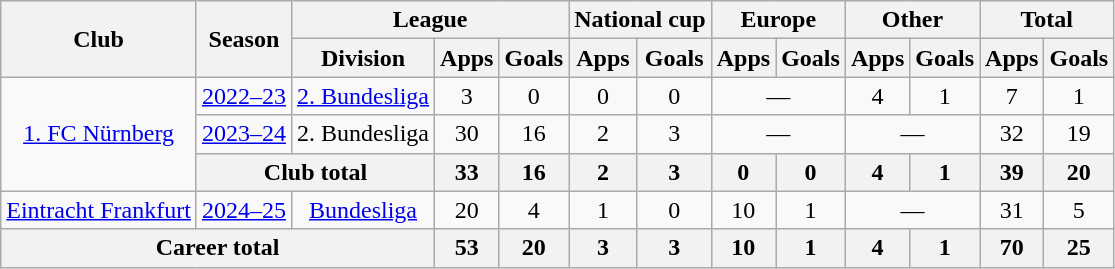<table class="wikitable" style="text-align: center">
<tr>
<th rowspan="2">Club</th>
<th rowspan="2">Season</th>
<th colspan="3">League</th>
<th colspan="2">National cup</th>
<th colspan="2">Europe</th>
<th colspan="2">Other</th>
<th colspan="2">Total</th>
</tr>
<tr>
<th>Division</th>
<th>Apps</th>
<th>Goals</th>
<th>Apps</th>
<th>Goals</th>
<th>Apps</th>
<th>Goals</th>
<th>Apps</th>
<th>Goals</th>
<th>Apps</th>
<th>Goals</th>
</tr>
<tr>
<td rowspan="3"><a href='#'>1. FC Nürnberg</a></td>
<td><a href='#'>2022–23</a></td>
<td><a href='#'>2. Bundesliga</a></td>
<td>3</td>
<td>0</td>
<td>0</td>
<td>0</td>
<td colspan="2">—</td>
<td>4</td>
<td>1</td>
<td>7</td>
<td>1</td>
</tr>
<tr>
<td><a href='#'>2023–24</a></td>
<td>2. Bundesliga</td>
<td>30</td>
<td>16</td>
<td>2</td>
<td>3</td>
<td colspan="2">—</td>
<td colspan="2">—</td>
<td>32</td>
<td>19</td>
</tr>
<tr>
<th colspan="2">Club total</th>
<th>33</th>
<th>16</th>
<th>2</th>
<th>3</th>
<th>0</th>
<th>0</th>
<th>4</th>
<th>1</th>
<th>39</th>
<th>20</th>
</tr>
<tr>
<td><a href='#'>Eintracht Frankfurt</a></td>
<td><a href='#'>2024–25</a></td>
<td><a href='#'>Bundesliga</a></td>
<td>20</td>
<td>4</td>
<td>1</td>
<td>0</td>
<td>10</td>
<td>1</td>
<td colspan="2">—</td>
<td>31</td>
<td>5</td>
</tr>
<tr>
<th colspan="3">Career total</th>
<th>53</th>
<th>20</th>
<th>3</th>
<th>3</th>
<th>10</th>
<th>1</th>
<th>4</th>
<th>1</th>
<th>70</th>
<th>25</th>
</tr>
</table>
